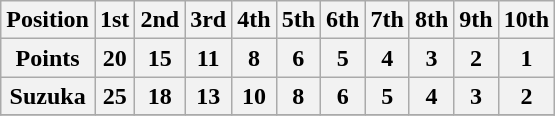<table class="wikitable">
<tr>
<th>Position</th>
<th>1st</th>
<th>2nd</th>
<th>3rd</th>
<th>4th</th>
<th>5th</th>
<th>6th</th>
<th>7th</th>
<th>8th</th>
<th>9th</th>
<th>10th</th>
</tr>
<tr>
<th>Points</th>
<th>20</th>
<th>15</th>
<th>11</th>
<th>8</th>
<th>6</th>
<th>5</th>
<th>4</th>
<th>3</th>
<th>2</th>
<th>1</th>
</tr>
<tr>
<th>Suzuka</th>
<th>25</th>
<th>18</th>
<th>13</th>
<th>10</th>
<th>8</th>
<th>6</th>
<th>5</th>
<th>4</th>
<th>3</th>
<th>2</th>
</tr>
<tr>
</tr>
</table>
